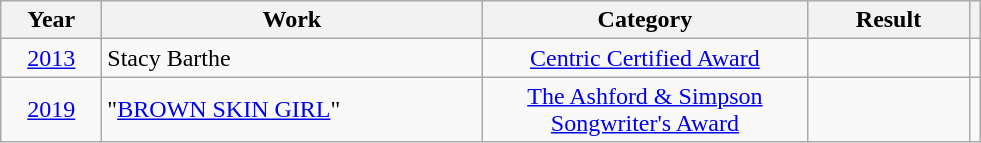<table class="wikitable plainrowheaders">
<tr>
<th scope="col", style="width:60px;">Year</th>
<th scope="col", style="width:246px;">Work</th>
<th scope="col", style="width:210px;">Category</th>
<th scope="col", style="width:100px;">Result</th>
<th scope="col"></th>
</tr>
<tr>
<td style="text-align:center;"><a href='#'>2013</a></td>
<td>Stacy Barthe</td>
<td style="text-align:center;"><a href='#'>Centric Certified Award</a></td>
<td></td>
<td style="text-align:center;"></td>
</tr>
<tr>
<td style="text-align:center;"><a href='#'>2019</a></td>
<td>"<a href='#'>BROWN SKIN GIRL</a>"</td>
<td style="text-align:center;"><a href='#'>The Ashford & Simpson<br>Songwriter's Award</a></td>
<td></td>
<td style="text-align:center;"></td>
</tr>
</table>
